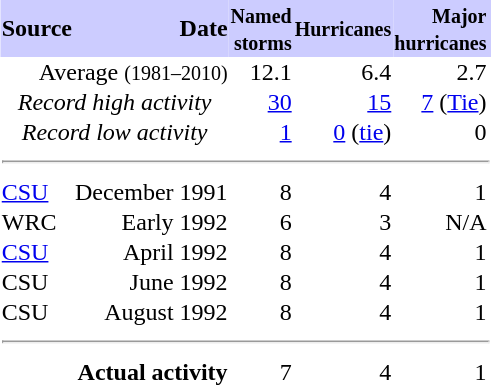<table class="toccolours" cellspacing=0 cellpadding=1 style="float:right; text-align:right; clear: right;">
<tr style="background:#ccf;">
<th>Source</th>
<th>Date</th>
<th><small>Named<br>storms</small></th>
<th><small>Hurricanes</small></th>
<th><small>Major<br>hurricanes</small></th>
<th></th>
</tr>
<tr>
<td colspan="2"><div>Average <small>(1981–2010)</small></div></td>
<td>12.1</td>
<td>6.4</td>
<td>2.7</td>
<td></td>
</tr>
<tr>
<td style="text-align:center;" colspan="2"><em>Record high activity</em></td>
<td><a href='#'>30</a></td>
<td><a href='#'>15</a></td>
<td><a href='#'>7</a> (<a href='#'>Tie</a>)</td>
<td></td>
</tr>
<tr>
<td style="text-align:center;" colspan="2"><em>Record low activity</em></td>
<td><a href='#'>1</a></td>
<td><a href='#'>0</a> (<a href='#'>tie</a>)</td>
<td>0</td>
<td></td>
</tr>
<tr>
<td colspan="6"><hr></td>
</tr>
<tr>
<td align="left"><a href='#'>CSU</a></td>
<td>December 1991</td>
<td>8</td>
<td>4</td>
<td>1</td>
<td></td>
</tr>
<tr>
<td align="left">WRC</td>
<td>Early 1992</td>
<td>6</td>
<td>3</td>
<td>N/A</td>
<td></td>
</tr>
<tr>
<td align="left"><a href='#'>CSU</a></td>
<td>April 1992</td>
<td>8</td>
<td>4</td>
<td>1</td>
<td></td>
</tr>
<tr>
<td align="left">CSU</td>
<td>June 1992</td>
<td>8</td>
<td>4</td>
<td>1</td>
<td></td>
</tr>
<tr>
<td align="left">CSU</td>
<td>August 1992</td>
<td>8</td>
<td>4</td>
<td>1</td>
<td></td>
</tr>
<tr>
<td colspan="6"><hr></td>
</tr>
<tr>
<td colspan=2><strong>Actual activity</strong></td>
<td>7</td>
<td>4</td>
<td>1</td>
</tr>
</table>
